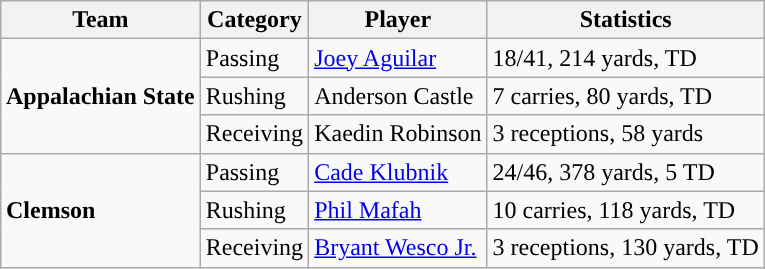<table class="wikitable" style="float: right;">
<tr>
<th>Team</th>
<th>Category</th>
<th>Player</th>
<th>Statistics</th>
</tr>
<tr>
<td rowspan=3><strong>Appalachian State</strong></td>
<td>Passing</td>
<td><a href='#'>Joey Aguilar</a></td>
<td>18/41, 214 yards, TD</td>
</tr>
<tr>
<td>Rushing</td>
<td>Anderson Castle</td>
<td>7 carries, 80 yards, TD</td>
</tr>
<tr>
<td>Receiving</td>
<td>Kaedin Robinson</td>
<td>3 receptions, 58 yards</td>
</tr>
<tr>
<td rowspan=3><strong>Clemson</strong></td>
<td>Passing</td>
<td><a href='#'>Cade Klubnik</a></td>
<td>24/46, 378 yards, 5 TD</td>
</tr>
<tr>
<td>Rushing</td>
<td><a href='#'>Phil Mafah</a></td>
<td>10 carries, 118 yards, TD</td>
</tr>
<tr>
<td>Receiving</td>
<td><a href='#'>Bryant Wesco Jr.</a></td>
<td>3 receptions, 130 yards, TD</td>
</tr>
</table>
